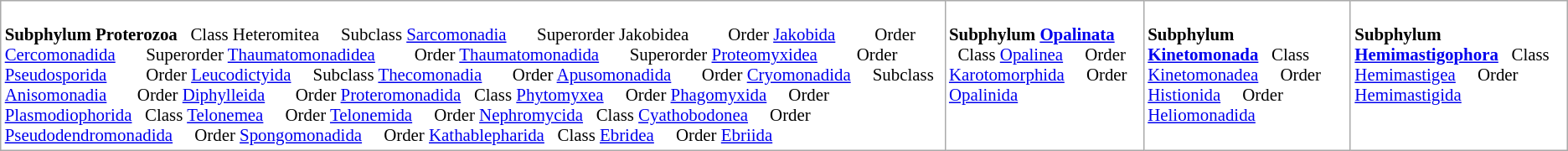<table role="presentation" class="wikitable mw-collapsible">
<tr style="font-size: 87%;vertical-align: top;background: white">
<td><br><strong>Subphylum Proterozoa</strong>
  Class Heteromitea
    Subclass <a href='#'>Sarcomonadia</a>
      Superorder Jakobidea
        Order <a href='#'>Jakobida</a>
        Order <a href='#'>Cercomonadida</a>
      Superorder <a href='#'>Thaumatomonadidea</a>
        Order <a href='#'>Thaumatomonadida</a>
      Superorder <a href='#'>Proteomyxidea</a>
        Order <a href='#'>Pseudosporida</a>
        Order <a href='#'>Leucodictyida</a>
    Subclass <a href='#'>Thecomonadia</a>
      Order <a href='#'>Apusomonadida</a>
      Order <a href='#'>Cryomonadida</a>
    Subclass <a href='#'>Anisomonadia</a>
      Order <a href='#'>Diphylleida</a>
      Order <a href='#'>Proteromonadida</a>
  Class <a href='#'>Phytomyxea</a>
    Order <a href='#'>Phagomyxida</a>
    Order <a href='#'>Plasmodiophorida</a>
  Class <a href='#'>Telonemea</a>
    Order <a href='#'>Telonemida</a>
    Order <a href='#'>Nephromycida</a>
  Class <a href='#'>Cyathobodonea</a>
    Order <a href='#'>Pseudodendromonadida</a>
    Order <a href='#'>Spongomonadida</a>
    Order <a href='#'>Kathablepharida</a>
  Class <a href='#'>Ebridea</a>
    Order <a href='#'>Ebriida</a></td>
<td><br><strong>Subphylum <a href='#'>Opalinata</a></strong>
  Class <a href='#'>Opalinea</a>
    Order <a href='#'>Karotomorphida</a>
    Order <a href='#'>Opalinida</a></td>
<td><br><strong>Subphylum <a href='#'>Kinetomonada</a></strong>
  Class <a href='#'>Kinetomonadea</a>
    Order <a href='#'>Histionida</a>
    Order <a href='#'>Heliomonadida</a></td>
<td><br><strong>Subphylum <a href='#'>Hemimastigophora</a></strong>
  Class <a href='#'>Hemimastigea</a>
    Order <a href='#'>Hemimastigida</a></td>
</tr>
</table>
